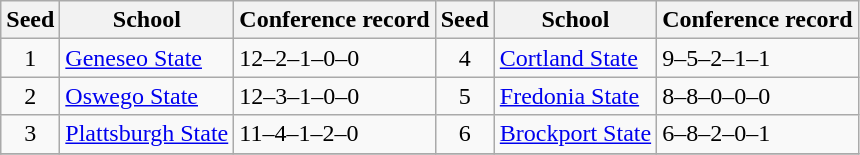<table class="wikitable">
<tr>
<th>Seed</th>
<th>School</th>
<th>Conference record</th>
<th>Seed</th>
<th>School</th>
<th>Conference record</th>
</tr>
<tr>
<td align=center>1</td>
<td><a href='#'>Geneseo State</a></td>
<td>12–2–1–0–0</td>
<td align=center>4</td>
<td><a href='#'>Cortland State</a></td>
<td>9–5–2–1–1</td>
</tr>
<tr>
<td align=center>2</td>
<td><a href='#'>Oswego State</a></td>
<td>12–3–1–0–0</td>
<td align=center>5</td>
<td><a href='#'>Fredonia State</a></td>
<td>8–8–0–0–0</td>
</tr>
<tr>
<td align=center>3</td>
<td><a href='#'>Plattsburgh State</a></td>
<td>11–4–1–2–0</td>
<td align=center>6</td>
<td><a href='#'>Brockport State</a></td>
<td>6–8–2–0–1</td>
</tr>
<tr>
</tr>
</table>
